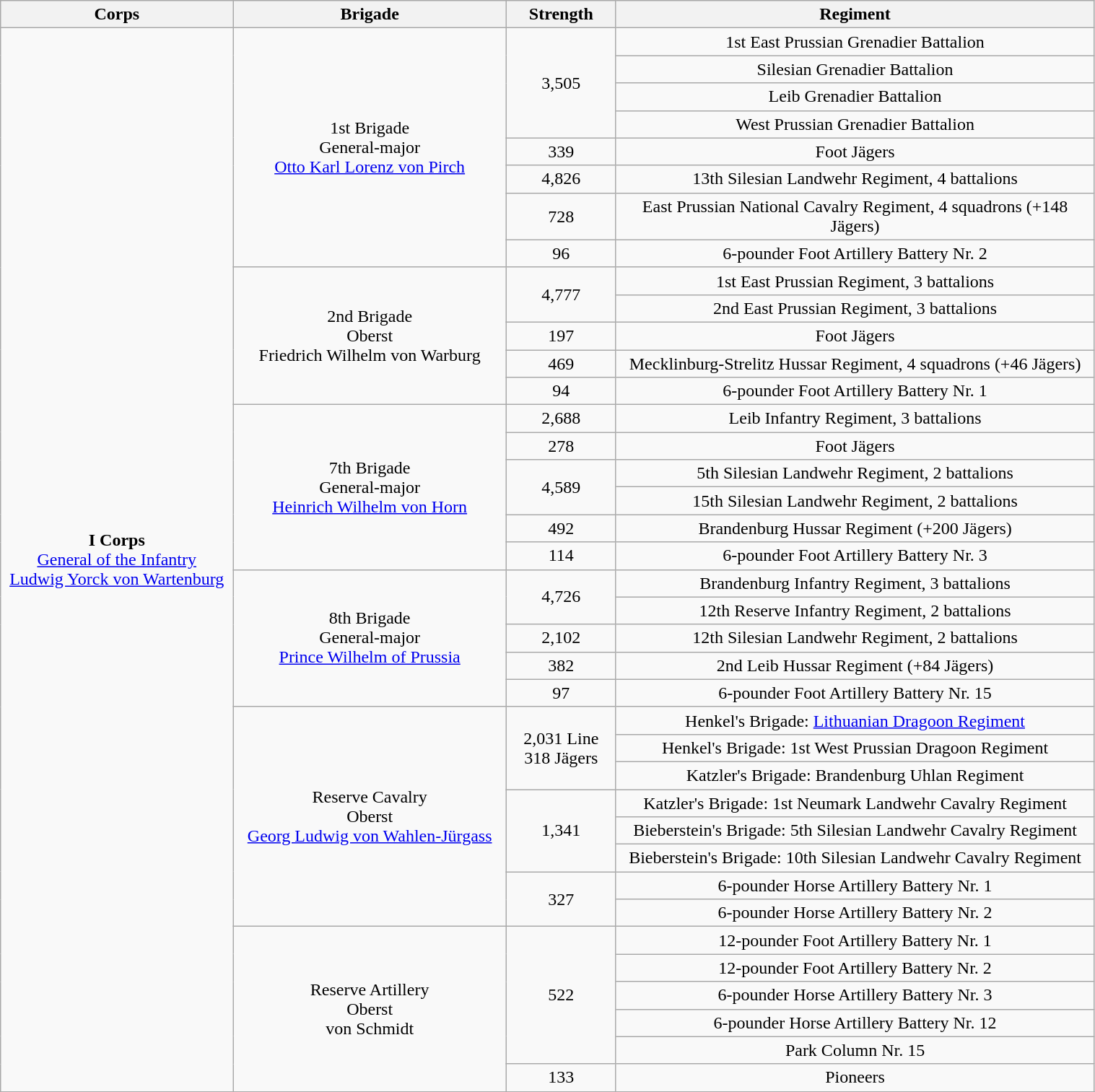<table class="wikitable" style="text-align:center; width:80%;">
<tr>
<th width=17%>Corps</th>
<th width=20%>Brigade</th>
<th width=8%>Strength</th>
<th width=35%>Regiment</th>
</tr>
<tr>
<td ROWSPAN=38><strong>I Corps</strong><br><a href='#'>General of the Infantry</a><br><a href='#'>Ludwig Yorck von Wartenburg</a><br></td>
<td ROWSPAN=8>1st Brigade<br>General-major<br><a href='#'>Otto Karl Lorenz von Pirch</a></td>
<td ROWSPAN=4>3,505</td>
<td>1st East Prussian Grenadier Battalion</td>
</tr>
<tr>
<td>Silesian Grenadier Battalion</td>
</tr>
<tr>
<td>Leib Grenadier Battalion</td>
</tr>
<tr>
<td>West Prussian Grenadier Battalion</td>
</tr>
<tr>
<td ROWSPAN=1>339</td>
<td>Foot Jägers</td>
</tr>
<tr>
<td ROWSPAN=1>4,826</td>
<td>13th Silesian Landwehr Regiment, 4 battalions</td>
</tr>
<tr>
<td ROWSPAN=1>728</td>
<td>East Prussian National Cavalry Regiment, 4 squadrons (+148 Jägers)</td>
</tr>
<tr>
<td ROWSPAN=1>96</td>
<td>6-pounder Foot Artillery Battery Nr. 2</td>
</tr>
<tr>
<td ROWSPAN=5>2nd Brigade<br>Oberst<br>Friedrich Wilhelm von Warburg</td>
<td ROWSPAN=2>4,777</td>
<td>1st East Prussian Regiment, 3 battalions</td>
</tr>
<tr>
<td>2nd East Prussian Regiment, 3 battalions</td>
</tr>
<tr>
<td ROWSPAN=1>197</td>
<td>Foot Jägers</td>
</tr>
<tr>
<td ROWSPAN=1>469</td>
<td>Mecklinburg-Strelitz Hussar Regiment, 4 squadrons (+46 Jägers)</td>
</tr>
<tr>
<td ROWSPAN=1>94</td>
<td>6-pounder Foot Artillery Battery Nr. 1</td>
</tr>
<tr>
<td ROWSPAN=6>7th Brigade<br>General-major<br><a href='#'>Heinrich Wilhelm von Horn</a><br></td>
<td ROWSPAN=1>2,688</td>
<td>Leib Infantry Regiment, 3 battalions</td>
</tr>
<tr>
<td ROWSPAN=1>278</td>
<td>Foot Jägers</td>
</tr>
<tr>
<td ROWSPAN=2>4,589</td>
<td>5th Silesian Landwehr Regiment, 2 battalions</td>
</tr>
<tr>
<td>15th Silesian Landwehr Regiment, 2 battalions</td>
</tr>
<tr>
<td ROWSPAN=1>492</td>
<td>Brandenburg Hussar Regiment (+200 Jägers)</td>
</tr>
<tr>
<td ROWSPAN=1>114</td>
<td>6-pounder Foot Artillery Battery Nr. 3</td>
</tr>
<tr>
<td ROWSPAN=5>8th Brigade<br>General-major<br><a href='#'>Prince Wilhelm of Prussia</a><br></td>
<td ROWSPAN=2>4,726</td>
<td>Brandenburg Infantry Regiment, 3 battalions</td>
</tr>
<tr>
<td>12th Reserve Infantry Regiment, 2 battalions</td>
</tr>
<tr>
<td ROWSPAN=1>2,102</td>
<td>12th Silesian Landwehr Regiment, 2 battalions</td>
</tr>
<tr>
<td ROWSPAN=1>382</td>
<td>2nd Leib Hussar Regiment (+84 Jägers)</td>
</tr>
<tr>
<td ROWSPAN=1>97</td>
<td>6-pounder Foot Artillery Battery Nr. 15</td>
</tr>
<tr>
<td ROWSPAN=8>Reserve Cavalry<br>Oberst<br><a href='#'>Georg Ludwig von Wahlen-Jürgass</a></td>
<td ROWSPAN=3>2,031 Line<br>318 Jägers</td>
<td>Henkel's Brigade: <a href='#'>Lithuanian Dragoon Regiment</a></td>
</tr>
<tr>
<td>Henkel's Brigade: 1st West Prussian Dragoon Regiment</td>
</tr>
<tr>
<td>Katzler's Brigade: Brandenburg Uhlan Regiment</td>
</tr>
<tr>
<td ROWSPAN=3>1,341</td>
<td>Katzler's Brigade: 1st Neumark Landwehr Cavalry Regiment</td>
</tr>
<tr>
<td>Bieberstein's Brigade: 5th Silesian Landwehr Cavalry Regiment</td>
</tr>
<tr>
<td>Bieberstein's Brigade: 10th Silesian Landwehr Cavalry Regiment</td>
</tr>
<tr>
<td ROWSPAN=2>327</td>
<td>6-pounder Horse Artillery Battery Nr. 1</td>
</tr>
<tr>
<td>6-pounder Horse Artillery Battery Nr. 2</td>
</tr>
<tr>
<td ROWSPAN=6>Reserve Artillery<br>Oberst<br>von Schmidt</td>
<td ROWSPAN=5>522</td>
<td>12-pounder Foot Artillery Battery Nr. 1</td>
</tr>
<tr>
<td>12-pounder Foot Artillery Battery Nr. 2</td>
</tr>
<tr>
<td>6-pounder Horse Artillery Battery Nr. 3</td>
</tr>
<tr>
<td>6-pounder Horse Artillery Battery Nr. 12</td>
</tr>
<tr>
<td>Park Column Nr. 15</td>
</tr>
<tr>
<td ROWSPAN=1>133</td>
<td>Pioneers</td>
</tr>
<tr>
</tr>
</table>
